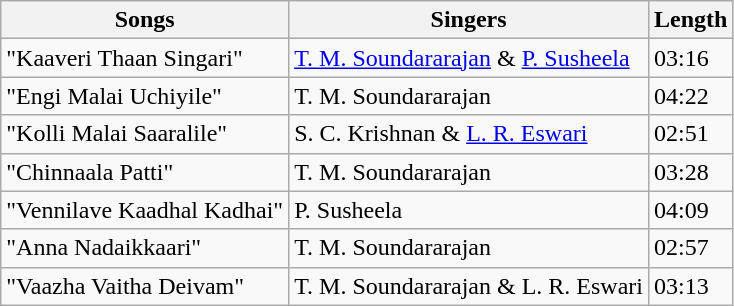<table class="wikitable">
<tr>
<th>Songs</th>
<th>Singers</th>
<th>Length</th>
</tr>
<tr>
<td>"Kaaveri Thaan Singari"</td>
<td><a href='#'>T. M. Soundararajan</a> & <a href='#'>P. Susheela</a></td>
<td>03:16</td>
</tr>
<tr>
<td>"Engi Malai Uchiyile"</td>
<td>T. M. Soundararajan</td>
<td>04:22</td>
</tr>
<tr>
<td>"Kolli Malai Saaralile"</td>
<td>S. C. Krishnan & <a href='#'>L. R. Eswari</a></td>
<td>02:51</td>
</tr>
<tr>
<td>"Chinnaala Patti"</td>
<td>T. M. Soundararajan</td>
<td>03:28</td>
</tr>
<tr>
<td>"Vennilave Kaadhal Kadhai"</td>
<td>P. Susheela</td>
<td>04:09</td>
</tr>
<tr>
<td>"Anna Nadaikkaari"</td>
<td>T. M. Soundararajan</td>
<td>02:57</td>
</tr>
<tr>
<td>"Vaazha Vaitha Deivam"</td>
<td>T. M. Soundararajan & L. R. Eswari</td>
<td>03:13</td>
</tr>
</table>
